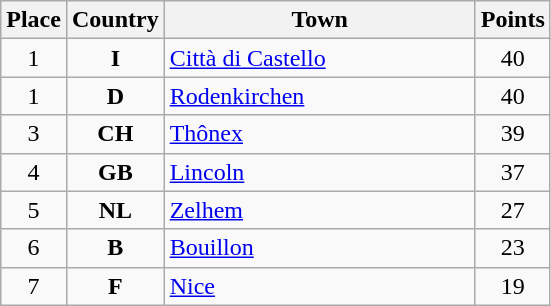<table class="wikitable">
<tr>
<th width="25">Place</th>
<th width="25">Country</th>
<th width="200">Town</th>
<th width="25">Points</th>
</tr>
<tr>
<td align="center">1</td>
<td align="center"><strong>I</strong></td>
<td align="left"><a href='#'>Città di Castello</a></td>
<td align="center">40</td>
</tr>
<tr>
<td align="center">1</td>
<td align="center"><strong>D</strong></td>
<td align="left"><a href='#'>Rodenkirchen</a></td>
<td align="center">40</td>
</tr>
<tr>
<td align="center">3</td>
<td align="center"><strong>CH</strong></td>
<td align="left"><a href='#'>Thônex</a></td>
<td align="center">39</td>
</tr>
<tr>
<td align="center">4</td>
<td align="center"><strong>GB</strong></td>
<td align="left"><a href='#'>Lincoln</a></td>
<td align="center">37</td>
</tr>
<tr>
<td align="center">5</td>
<td align="center"><strong>NL</strong></td>
<td align="left"><a href='#'>Zelhem</a></td>
<td align="center">27</td>
</tr>
<tr>
<td align="center">6</td>
<td align="center"><strong>B</strong></td>
<td align="left"><a href='#'>Bouillon</a></td>
<td align="center">23</td>
</tr>
<tr>
<td align="center">7</td>
<td align="center"><strong>F</strong></td>
<td align="left"><a href='#'>Nice</a></td>
<td align="center">19</td>
</tr>
</table>
